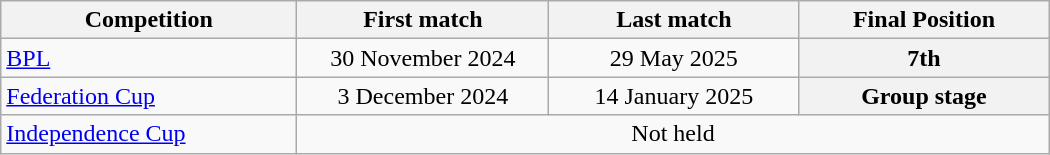<table class="wikitable" style="text-align:center; width:700px; font-size="80%";">
<tr>
<th style="text-align:center; width:200px;">Competition</th>
<th style="text-align:center; width:170px;">First match</th>
<th style="text-align:center; width:170px;">Last match</th>
<th style="text-align:center; width:170px;">Final Position</th>
</tr>
<tr>
<td style="text-align:left;"><a href='#'>BPL</a></td>
<td>30 November 2024</td>
<td>29 May 2025</td>
<th>7th</th>
</tr>
<tr>
<td style="text-align:left;"><a href='#'>Federation Cup</a></td>
<td>3 December 2024</td>
<td>14 January 2025</td>
<th>Group stage</th>
</tr>
<tr>
<td style="text-align:left;"><a href='#'>Independence Cup</a></td>
<td colspan=5>Not held</td>
</tr>
</table>
